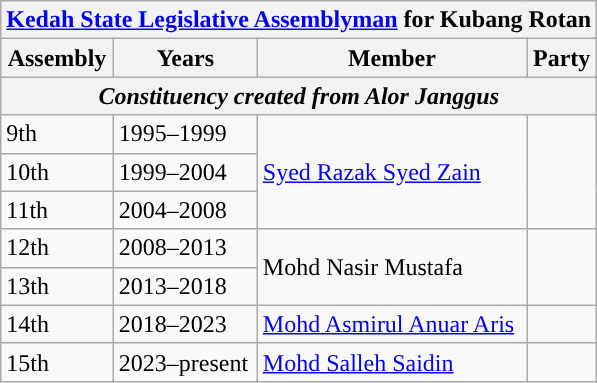<table class="wikitable">
<tr>
<th colspan="4"><a href='#'>Kedah State Legislative Assemblyman</a> for Kubang Rotan</th>
</tr>
<tr>
<th>Assembly</th>
<th>Years</th>
<th>Member</th>
<th>Party</th>
</tr>
<tr>
<th colspan="4"><em>Constituency created from Alor Janggus</em></th>
</tr>
<tr>
<td>9th</td>
<td>1995–1999</td>
<td rowspan="3"><a href='#'>Syed Razak Syed Zain</a></td>
<td rowspan="3"></td>
</tr>
<tr>
<td>10th</td>
<td>1999–2004</td>
</tr>
<tr>
<td>11th</td>
<td>2004–2008</td>
</tr>
<tr>
<td>12th</td>
<td>2008–2013</td>
<td rowspan="2">Mohd Nasir Mustafa</td>
<td rowspan="2"></td>
</tr>
<tr>
<td>13th</td>
<td>2013–2018</td>
</tr>
<tr>
<td>14th</td>
<td>2018–2023</td>
<td><a href='#'>Mohd Asmirul Anuar Aris</a></td>
<td></td>
</tr>
<tr>
<td>15th</td>
<td>2023–present</td>
<td><a href='#'>Mohd Salleh Saidin</a></td>
<td></td>
</tr>
</table>
